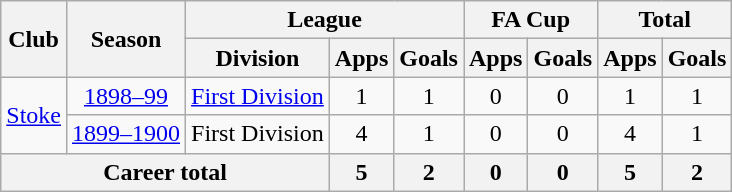<table class="wikitable" style="text-align: center;">
<tr>
<th rowspan="2">Club</th>
<th rowspan="2">Season</th>
<th colspan="3">League</th>
<th colspan="2">FA Cup</th>
<th colspan="2">Total</th>
</tr>
<tr>
<th>Division</th>
<th>Apps</th>
<th>Goals</th>
<th>Apps</th>
<th>Goals</th>
<th>Apps</th>
<th>Goals</th>
</tr>
<tr>
<td rowspan="2"><a href='#'>Stoke</a></td>
<td><a href='#'>1898–99</a></td>
<td><a href='#'>First Division</a></td>
<td>1</td>
<td>1</td>
<td>0</td>
<td>0</td>
<td>1</td>
<td>1</td>
</tr>
<tr>
<td><a href='#'>1899–1900</a></td>
<td>First Division</td>
<td>4</td>
<td>1</td>
<td>0</td>
<td>0</td>
<td>4</td>
<td>1</td>
</tr>
<tr>
<th colspan="3">Career total</th>
<th>5</th>
<th>2</th>
<th>0</th>
<th>0</th>
<th>5</th>
<th>2</th>
</tr>
</table>
